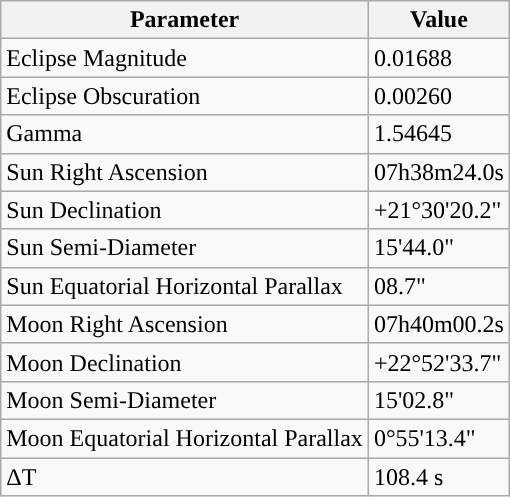<table class="wikitable">
<tr>
<th>Parameter</th>
<th>Value</th>
</tr>
<tr>
<td>Eclipse Magnitude</td>
<td>0.01688</td>
</tr>
<tr>
<td>Eclipse Obscuration</td>
<td>0.00260</td>
</tr>
<tr>
<td>Gamma</td>
<td>1.54645</td>
</tr>
<tr>
<td>Sun Right Ascension</td>
<td>07h38m24.0s</td>
</tr>
<tr>
<td>Sun Declination</td>
<td>+21°30'20.2"</td>
</tr>
<tr>
<td>Sun Semi-Diameter</td>
<td>15'44.0"</td>
</tr>
<tr>
<td>Sun Equatorial Horizontal Parallax</td>
<td>08.7"</td>
</tr>
<tr>
<td>Moon Right Ascension</td>
<td>07h40m00.2s</td>
</tr>
<tr>
<td>Moon Declination</td>
<td>+22°52'33.7"</td>
</tr>
<tr>
<td>Moon Semi-Diameter</td>
<td>15'02.8"</td>
</tr>
<tr>
<td>Moon Equatorial Horizontal Parallax</td>
<td>0°55'13.4"</td>
</tr>
<tr>
<td>ΔT</td>
<td>108.4 s</td>
</tr>
</table>
